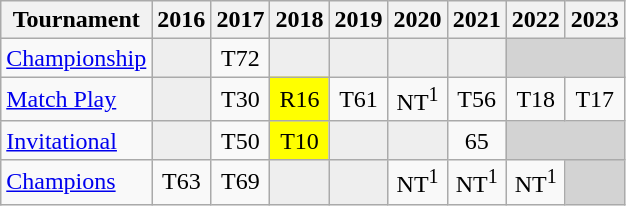<table class="wikitable" style="text-align:center;">
<tr>
<th>Tournament</th>
<th>2016</th>
<th>2017</th>
<th>2018</th>
<th>2019</th>
<th>2020</th>
<th>2021</th>
<th>2022</th>
<th>2023</th>
</tr>
<tr>
<td align="left"><a href='#'>Championship</a></td>
<td style="background:#eeeeee;"></td>
<td>T72</td>
<td style="background:#eeeeee;"></td>
<td style="background:#eeeeee;"></td>
<td style="background:#eeeeee;"></td>
<td style="background:#eeeeee;"></td>
<td colspan=2 style="background:#D3D3D3;"></td>
</tr>
<tr>
<td align="left"><a href='#'>Match Play</a></td>
<td style="background:#eeeeee;"></td>
<td>T30</td>
<td style="background:yellow;">R16</td>
<td>T61</td>
<td>NT<sup>1</sup></td>
<td>T56</td>
<td>T18</td>
<td>T17</td>
</tr>
<tr>
<td align="left"><a href='#'>Invitational</a></td>
<td style="background:#eeeeee;"></td>
<td>T50</td>
<td style="background:yellow;">T10</td>
<td style="background:#eeeeee;"></td>
<td style="background:#eeeeee;"></td>
<td>65</td>
<td colspan=2 style="background:#D3D3D3;"></td>
</tr>
<tr>
<td align="left"><a href='#'>Champions</a></td>
<td>T63</td>
<td>T69</td>
<td style="background:#eeeeee;"></td>
<td style="background:#eeeeee;"></td>
<td>NT<sup>1</sup></td>
<td>NT<sup>1</sup></td>
<td>NT<sup>1</sup></td>
<td colspan=1 style="background:#D3D3D3;"></td>
</tr>
</table>
